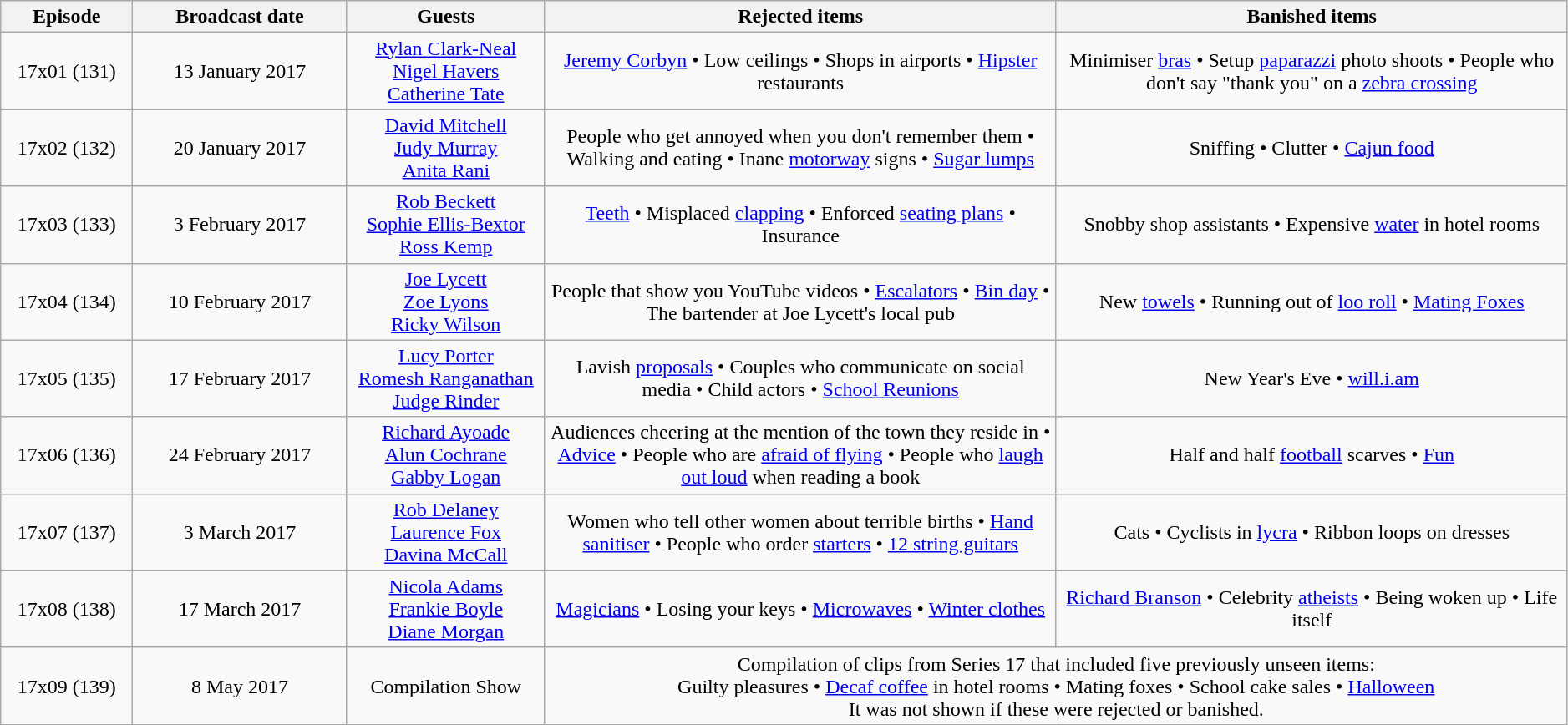<table class="wikitable"  style="width:99%; left:0 auto; text-align:center;">
<tr>
<th style="width:8%;">Episode</th>
<th style="width:13%;">Broadcast date</th>
<th style="width:12%;">Guests</th>
<th style="width:31%;">Rejected items</th>
<th style="width:31%;">Banished items</th>
</tr>
<tr>
<td>17x01 (131)</td>
<td>13 January 2017</td>
<td><a href='#'>Rylan Clark-Neal</a><br><a href='#'>Nigel Havers</a><br><a href='#'>Catherine Tate</a></td>
<td><a href='#'>Jeremy Corbyn</a> • Low ceilings • Shops in airports • <a href='#'>Hipster</a> restaurants</td>
<td>Minimiser <a href='#'>bras</a> • Setup <a href='#'>paparazzi</a> photo shoots • People who don't say "thank you" on a <a href='#'>zebra crossing</a></td>
</tr>
<tr>
<td>17x02 (132)</td>
<td>20 January 2017</td>
<td><a href='#'>David Mitchell</a><br><a href='#'>Judy Murray</a><br><a href='#'>Anita Rani</a></td>
<td>People who get annoyed when you don't remember them • Walking and eating • Inane <a href='#'>motorway</a> signs • <a href='#'>Sugar lumps</a></td>
<td>Sniffing • Clutter • <a href='#'>Cajun food</a></td>
</tr>
<tr>
<td>17x03 (133)</td>
<td>3 February 2017</td>
<td><a href='#'>Rob Beckett</a><br><a href='#'>Sophie Ellis-Bextor</a><br><a href='#'>Ross Kemp</a></td>
<td><a href='#'>Teeth</a> • Misplaced <a href='#'>clapping</a> • Enforced <a href='#'>seating plans</a> • Insurance</td>
<td>Snobby shop assistants • Expensive <a href='#'>water</a> in hotel rooms</td>
</tr>
<tr>
<td>17x04 (134)</td>
<td>10 February 2017</td>
<td><a href='#'>Joe Lycett</a><br><a href='#'>Zoe Lyons</a><br><a href='#'>Ricky Wilson</a></td>
<td>People that show you YouTube videos • <a href='#'>Escalators</a> • <a href='#'>Bin day</a> • The bartender at Joe Lycett's local pub</td>
<td>New <a href='#'>towels</a> • Running out of <a href='#'>loo roll</a> • <a href='#'>Mating Foxes</a></td>
</tr>
<tr>
<td>17x05 (135)</td>
<td>17 February 2017</td>
<td><a href='#'>Lucy Porter</a><br><a href='#'>Romesh&nbsp;Ranganathan</a><br><a href='#'>Judge Rinder</a></td>
<td>Lavish <a href='#'>proposals</a> • Couples who communicate on social media • Child actors • <a href='#'>School Reunions</a></td>
<td>New Year's Eve • <a href='#'>will.i.am</a></td>
</tr>
<tr>
<td>17x06 (136)</td>
<td>24 February 2017</td>
<td><a href='#'>Richard Ayoade</a><br><a href='#'>Alun Cochrane</a><br><a href='#'>Gabby Logan</a></td>
<td>Audiences cheering at the mention of the town they reside in • <a href='#'>Advice</a> • People who are <a href='#'>afraid of flying</a> • People who <a href='#'>laugh out loud</a> when reading a book</td>
<td>Half and half <a href='#'>football</a> scarves • <a href='#'>Fun</a></td>
</tr>
<tr>
<td>17x07 (137)</td>
<td>3 March 2017</td>
<td><a href='#'>Rob Delaney</a><br><a href='#'>Laurence Fox</a><br><a href='#'>Davina McCall</a></td>
<td>Women who tell other women about terrible births • <a href='#'>Hand sanitiser</a> • People who order <a href='#'>starters</a> • <a href='#'>12 string guitars</a></td>
<td>Cats • Cyclists in <a href='#'>lycra</a> • Ribbon loops on dresses</td>
</tr>
<tr>
<td>17x08 (138)</td>
<td>17 March 2017</td>
<td><a href='#'>Nicola Adams</a><br><a href='#'>Frankie Boyle</a><br><a href='#'>Diane Morgan</a></td>
<td><a href='#'>Magicians</a> • Losing your keys • <a href='#'>Microwaves</a> • <a href='#'>Winter clothes</a></td>
<td><a href='#'>Richard Branson</a> • Celebrity <a href='#'>atheists</a> • Being woken up • Life itself</td>
</tr>
<tr>
<td>17x09 (139)</td>
<td>8 May 2017</td>
<td>Compilation Show</td>
<td colspan=2>Compilation of clips from Series 17 that included five previously unseen items:<br>Guilty pleasures • <a href='#'>Decaf coffee</a> in hotel rooms • Mating foxes • School cake sales • <a href='#'>Halloween</a><br>It was not shown if these were rejected or banished.</td>
</tr>
</table>
